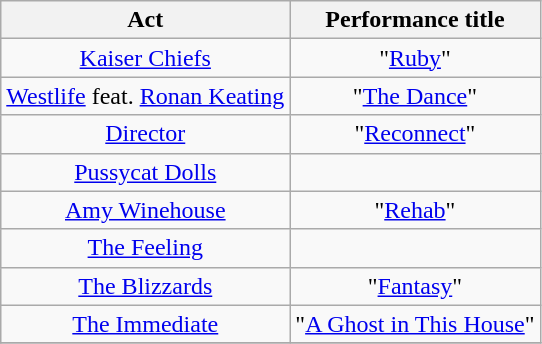<table class="wikitable">
<tr>
<th rowspan="1">Act</th>
<th rowspan="1">Performance title</th>
</tr>
<tr>
<td align="center"><a href='#'>Kaiser Chiefs</a></td>
<td align="center">"<a href='#'>Ruby</a>"</td>
</tr>
<tr>
<td align="center"><a href='#'>Westlife</a> feat. <a href='#'>Ronan Keating</a></td>
<td align="center">"<a href='#'>The Dance</a>"</td>
</tr>
<tr>
<td align="center"><a href='#'>Director</a></td>
<td align="center">"<a href='#'>Reconnect</a>"</td>
</tr>
<tr>
<td align="center"><a href='#'>Pussycat Dolls</a></td>
<td align="center"></td>
</tr>
<tr>
<td align="center"><a href='#'>Amy Winehouse</a></td>
<td align="center">"<a href='#'>Rehab</a>"</td>
</tr>
<tr>
<td align="center"><a href='#'>The Feeling</a></td>
<td align="center"></td>
</tr>
<tr>
<td align="center"><a href='#'>The Blizzards</a></td>
<td align="center">"<a href='#'>Fantasy</a>"</td>
</tr>
<tr>
<td align="center"><a href='#'>The Immediate</a></td>
<td align="center">"<a href='#'>A Ghost in This House</a>"</td>
</tr>
<tr>
</tr>
</table>
